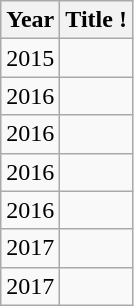<table class="wikitable">
<tr>
<th>Year</th>
<th>Title !</th>
</tr>
<tr>
<td>2015</td>
<td></td>
</tr>
<tr>
<td>2016</td>
<td></td>
</tr>
<tr>
<td>2016</td>
<td></td>
</tr>
<tr>
<td>2016</td>
<td></td>
</tr>
<tr>
<td>2016</td>
<td></td>
</tr>
<tr>
<td>2017</td>
<td></td>
</tr>
<tr>
<td>2017</td>
<td></td>
</tr>
</table>
